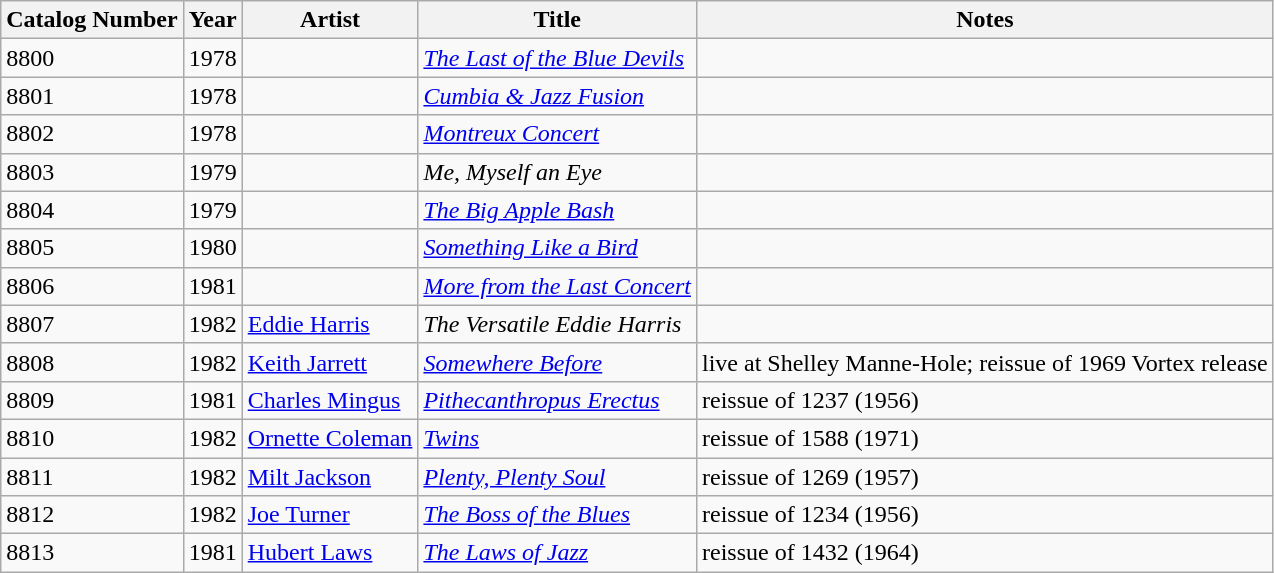<table class="wikitable sortable">
<tr>
<th>Catalog Number</th>
<th>Year</th>
<th>Artist</th>
<th>Title</th>
<th>Notes</th>
</tr>
<tr>
<td>8800</td>
<td>1978</td>
<td></td>
<td><em><a href='#'>The Last of the Blue Devils</a></em></td>
<td></td>
</tr>
<tr>
<td>8801</td>
<td>1978</td>
<td></td>
<td><em><a href='#'>Cumbia & Jazz Fusion</a></em></td>
<td></td>
</tr>
<tr>
<td>8802</td>
<td>1978</td>
<td></td>
<td><em><a href='#'>Montreux Concert</a></em></td>
<td></td>
</tr>
<tr>
<td>8803</td>
<td>1979</td>
<td></td>
<td><em>Me, Myself an Eye</em></td>
<td></td>
</tr>
<tr>
<td>8804</td>
<td>1979</td>
<td></td>
<td><em><a href='#'>The Big Apple Bash</a></em></td>
<td></td>
</tr>
<tr>
<td>8805</td>
<td>1980</td>
<td></td>
<td><em><a href='#'>Something Like a Bird</a></em></td>
<td></td>
</tr>
<tr>
<td>8806</td>
<td>1981</td>
<td></td>
<td><em><a href='#'>More from the Last Concert</a></em></td>
<td></td>
</tr>
<tr>
<td>8807</td>
<td>1982</td>
<td><a href='#'>Eddie Harris</a></td>
<td><em>The Versatile Eddie Harris</em></td>
<td></td>
</tr>
<tr>
<td>8808</td>
<td>1982</td>
<td><a href='#'>Keith Jarrett</a></td>
<td><em><a href='#'>Somewhere Before</a></em></td>
<td>live at Shelley Manne-Hole; reissue of 1969 Vortex release</td>
</tr>
<tr>
<td>8809</td>
<td>1981</td>
<td><a href='#'>Charles Mingus</a></td>
<td><a href='#'><em>Pithecanthropus Erectus</em></a></td>
<td>reissue of 1237 (1956)</td>
</tr>
<tr>
<td>8810</td>
<td>1982</td>
<td><a href='#'>Ornette Coleman</a></td>
<td><a href='#'><em>Twins</em></a></td>
<td>reissue of 1588 (1971)</td>
</tr>
<tr>
<td>8811</td>
<td>1982</td>
<td><a href='#'>Milt Jackson</a></td>
<td><em><a href='#'>Plenty, Plenty Soul</a></em></td>
<td>reissue of 1269 (1957)</td>
</tr>
<tr>
<td>8812</td>
<td>1982</td>
<td><a href='#'>Joe Turner</a></td>
<td><em><a href='#'>The Boss of the Blues</a></em></td>
<td>reissue of 1234 (1956)</td>
</tr>
<tr>
<td>8813</td>
<td>1981</td>
<td><a href='#'>Hubert Laws</a></td>
<td><em><a href='#'>The Laws of Jazz</a></em></td>
<td>reissue of 1432 (1964)</td>
</tr>
</table>
